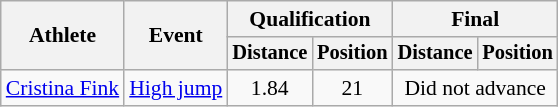<table class=wikitable style="font-size:90%; text-align:center">
<tr>
<th rowspan=2>Athlete</th>
<th rowspan=2>Event</th>
<th colspan=2>Qualification</th>
<th colspan=2>Final</th>
</tr>
<tr style=font-size:95%>
<th>Distance</th>
<th>Position</th>
<th>Distance</th>
<th>Position</th>
</tr>
<tr align=center>
<td align=left><a href='#'>Cristina Fink</a></td>
<td align=left><a href='#'>High jump</a></td>
<td>1.84</td>
<td>21</td>
<td colspan=2>Did not advance</td>
</tr>
</table>
